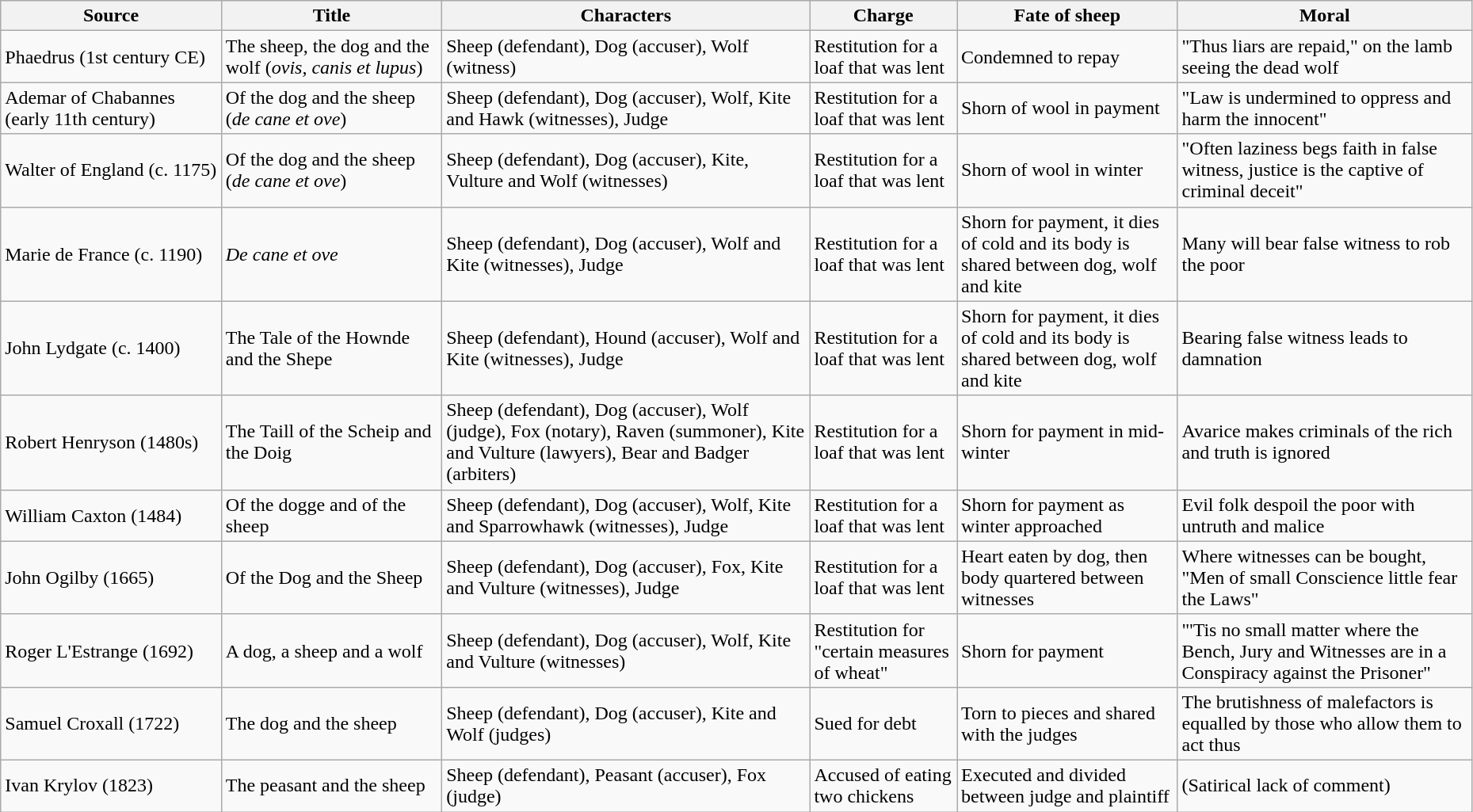<table class="wikitable" style="width:98%;">
<tr>
<th style="width:15%;">Source</th>
<th style="width:15%;">Title</th>
<th style="width:25%;">Characters</th>
<th style="width:10%;">Charge</th>
<th style="width:15%;">Fate of sheep</th>
<th style="width:20%;">Moral</th>
</tr>
<tr>
<td>Phaedrus (1st century CE)</td>
<td>The sheep, the dog and the wolf (<em>ovis, canis et lupus</em>)</td>
<td>Sheep (defendant), Dog (accuser), Wolf (witness)</td>
<td>Restitution for a loaf that was lent</td>
<td>Condemned to repay</td>
<td>"Thus liars are repaid," on the lamb seeing the dead wolf</td>
</tr>
<tr>
<td>Ademar of Chabannes (early 11th century)</td>
<td>Of the dog and the sheep (<em>de cane et ove</em>)</td>
<td>Sheep (defendant), Dog (accuser), Wolf, Kite and Hawk (witnesses), Judge</td>
<td>Restitution for a loaf that was lent</td>
<td>Shorn of wool in payment</td>
<td>"Law is undermined to oppress and harm the innocent"</td>
</tr>
<tr>
<td>Walter of England (c. 1175)</td>
<td>Of the dog and the sheep (<em>de cane et ove</em>)</td>
<td>Sheep (defendant), Dog (accuser), Kite, Vulture and Wolf (witnesses)</td>
<td>Restitution for a loaf that was lent</td>
<td>Shorn of wool in winter</td>
<td>"Often laziness begs faith in false witness, justice is the captive of criminal deceit"</td>
</tr>
<tr>
<td>Marie de France (c. 1190)</td>
<td><em>De cane et ove</em></td>
<td>Sheep (defendant), Dog (accuser), Wolf and Kite (witnesses), Judge</td>
<td>Restitution for a loaf that was lent</td>
<td>Shorn for payment, it dies of cold and its body is shared between dog, wolf and kite</td>
<td>Many will bear false witness to rob the poor</td>
</tr>
<tr>
<td>John Lydgate (c. 1400)</td>
<td>The Tale of the Hownde and the Shepe</td>
<td>Sheep (defendant), Hound (accuser), Wolf and Kite (witnesses), Judge</td>
<td>Restitution for a loaf that was lent</td>
<td>Shorn for payment, it dies of cold and its body is shared between dog, wolf and kite</td>
<td>Bearing false witness leads to damnation</td>
</tr>
<tr>
<td>Robert Henryson (1480s)</td>
<td>The Taill of the Scheip and the Doig</td>
<td>Sheep (defendant), Dog (accuser), Wolf (judge), Fox (notary), Raven (summoner), Kite and Vulture (lawyers), Bear and Badger (arbiters)</td>
<td>Restitution for a loaf that was lent</td>
<td>Shorn for payment in mid-winter</td>
<td>Avarice makes criminals of the rich and truth is ignored</td>
</tr>
<tr>
<td>William Caxton (1484)</td>
<td>Of the dogge and of the sheep</td>
<td>Sheep (defendant), Dog (accuser), Wolf, Kite and Sparrowhawk (witnesses), Judge</td>
<td>Restitution for a loaf that was lent</td>
<td>Shorn for payment as winter approached</td>
<td>Evil folk despoil the poor with untruth and malice</td>
</tr>
<tr>
<td>John Ogilby (1665)</td>
<td>Of the Dog and the Sheep</td>
<td>Sheep (defendant), Dog (accuser), Fox, Kite and Vulture (witnesses), Judge</td>
<td>Restitution for a loaf that was lent</td>
<td>Heart eaten by dog, then body quartered between witnesses</td>
<td>Where witnesses can be bought, "Men of small Conscience little fear the Laws"</td>
</tr>
<tr>
<td>Roger L'Estrange (1692)</td>
<td>A dog, a sheep and a wolf</td>
<td>Sheep (defendant), Dog (accuser), Wolf, Kite and Vulture (witnesses)</td>
<td>Restitution for "certain measures of wheat"</td>
<td>Shorn for payment</td>
<td>"'Tis no small matter where the Bench, Jury and Witnesses are in a Conspiracy against the Prisoner"</td>
</tr>
<tr>
<td>Samuel Croxall (1722)</td>
<td>The dog and the sheep</td>
<td>Sheep (defendant), Dog (accuser), Kite and Wolf (judges)</td>
<td>Sued for debt</td>
<td>Torn to pieces and shared with the judges</td>
<td>The brutishness of malefactors is equalled by those who allow them to act thus</td>
</tr>
<tr>
<td>Ivan Krylov (1823)</td>
<td>The peasant and the sheep</td>
<td>Sheep (defendant), Peasant (accuser), Fox (judge)</td>
<td>Accused of eating two chickens</td>
<td>Executed and divided between judge and plaintiff</td>
<td>(Satirical lack of comment)</td>
</tr>
</table>
